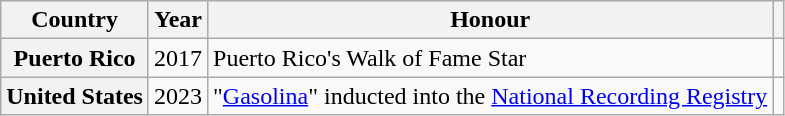<table class="wikitable plainrowheaders sortable">
<tr>
<th scope="col">Country</th>
<th scope="col">Year</th>
<th scope="col">Honour</th>
<th scope="col" class="unsortable"></th>
</tr>
<tr>
<th scope="row">Puerto Rico</th>
<td align="center">2017</td>
<td>Puerto Rico's Walk of Fame Star</td>
<td align="center"></td>
</tr>
<tr>
<th scope="row">United States</th>
<td align="center">2023</td>
<td>"<a href='#'>Gasolina</a>" inducted into the <a href='#'>National Recording Registry</a></td>
<td align="center"></td>
</tr>
</table>
